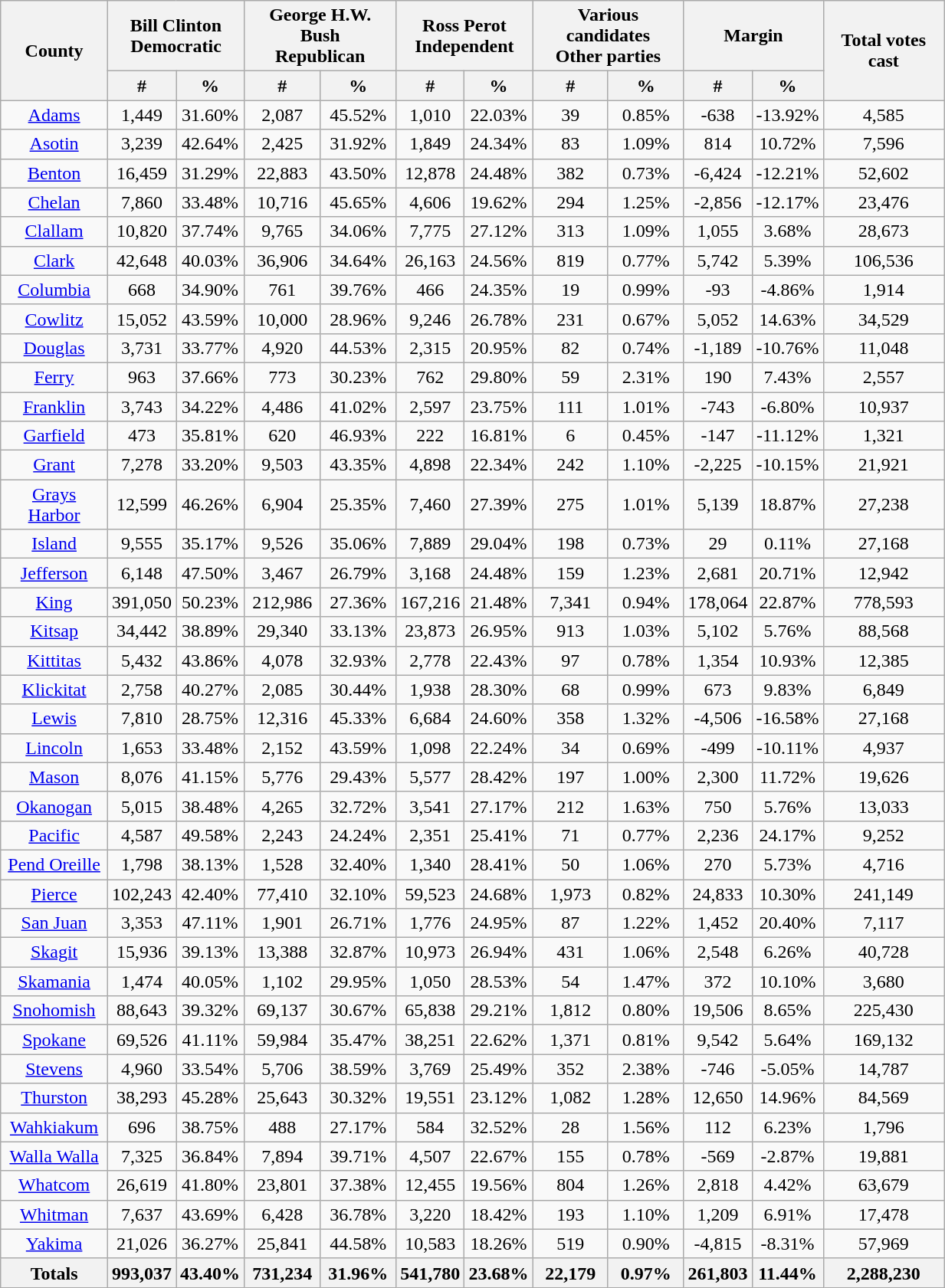<table width="65%"  class="wikitable sortable" style="text-align:center">
<tr>
<th style="text-align:center;" rowspan="2">County</th>
<th style="text-align:center;" colspan="2">Bill Clinton<br>Democratic</th>
<th style="text-align:center;" colspan="2">George H.W. Bush<br>Republican</th>
<th style="text-align:center;" colspan="2">Ross Perot<br>Independent</th>
<th style="text-align:center;" colspan="2">Various candidates<br>Other parties</th>
<th style="text-align:center;" colspan="2">Margin</th>
<th style="text-align:center;" rowspan="2">Total votes cast</th>
</tr>
<tr>
<th style="text-align:center;" data-sort-type="number">#</th>
<th style="text-align:center;" data-sort-type="number">%</th>
<th style="text-align:center;" data-sort-type="number">#</th>
<th style="text-align:center;" data-sort-type="number">%</th>
<th style="text-align:center;" data-sort-type="number">#</th>
<th style="text-align:center;" data-sort-type="number">%</th>
<th style="text-align:center;" data-sort-type="number">#</th>
<th style="text-align:center;" data-sort-type="number">%</th>
<th style="text-align:center;" data-sort-type="number">#</th>
<th style="text-align:center;" data-sort-type="number">%</th>
</tr>
<tr style="text-align:center;">
<td><a href='#'>Adams</a></td>
<td>1,449</td>
<td>31.60%</td>
<td>2,087</td>
<td>45.52%</td>
<td>1,010</td>
<td>22.03%</td>
<td>39</td>
<td>0.85%</td>
<td>-638</td>
<td>-13.92%</td>
<td>4,585</td>
</tr>
<tr style="text-align:center;">
<td><a href='#'>Asotin</a></td>
<td>3,239</td>
<td>42.64%</td>
<td>2,425</td>
<td>31.92%</td>
<td>1,849</td>
<td>24.34%</td>
<td>83</td>
<td>1.09%</td>
<td>814</td>
<td>10.72%</td>
<td>7,596</td>
</tr>
<tr style="text-align:center;">
<td><a href='#'>Benton</a></td>
<td>16,459</td>
<td>31.29%</td>
<td>22,883</td>
<td>43.50%</td>
<td>12,878</td>
<td>24.48%</td>
<td>382</td>
<td>0.73%</td>
<td>-6,424</td>
<td>-12.21%</td>
<td>52,602</td>
</tr>
<tr style="text-align:center;">
<td><a href='#'>Chelan</a></td>
<td>7,860</td>
<td>33.48%</td>
<td>10,716</td>
<td>45.65%</td>
<td>4,606</td>
<td>19.62%</td>
<td>294</td>
<td>1.25%</td>
<td>-2,856</td>
<td>-12.17%</td>
<td>23,476</td>
</tr>
<tr style="text-align:center;">
<td><a href='#'>Clallam</a></td>
<td>10,820</td>
<td>37.74%</td>
<td>9,765</td>
<td>34.06%</td>
<td>7,775</td>
<td>27.12%</td>
<td>313</td>
<td>1.09%</td>
<td>1,055</td>
<td>3.68%</td>
<td>28,673</td>
</tr>
<tr style="text-align:center;">
<td><a href='#'>Clark</a></td>
<td>42,648</td>
<td>40.03%</td>
<td>36,906</td>
<td>34.64%</td>
<td>26,163</td>
<td>24.56%</td>
<td>819</td>
<td>0.77%</td>
<td>5,742</td>
<td>5.39%</td>
<td>106,536</td>
</tr>
<tr style="text-align:center;">
<td><a href='#'>Columbia</a></td>
<td>668</td>
<td>34.90%</td>
<td>761</td>
<td>39.76%</td>
<td>466</td>
<td>24.35%</td>
<td>19</td>
<td>0.99%</td>
<td>-93</td>
<td>-4.86%</td>
<td>1,914</td>
</tr>
<tr style="text-align:center;">
<td><a href='#'>Cowlitz</a></td>
<td>15,052</td>
<td>43.59%</td>
<td>10,000</td>
<td>28.96%</td>
<td>9,246</td>
<td>26.78%</td>
<td>231</td>
<td>0.67%</td>
<td>5,052</td>
<td>14.63%</td>
<td>34,529</td>
</tr>
<tr style="text-align:center;">
<td><a href='#'>Douglas</a></td>
<td>3,731</td>
<td>33.77%</td>
<td>4,920</td>
<td>44.53%</td>
<td>2,315</td>
<td>20.95%</td>
<td>82</td>
<td>0.74%</td>
<td>-1,189</td>
<td>-10.76%</td>
<td>11,048</td>
</tr>
<tr style="text-align:center;">
<td><a href='#'>Ferry</a></td>
<td>963</td>
<td>37.66%</td>
<td>773</td>
<td>30.23%</td>
<td>762</td>
<td>29.80%</td>
<td>59</td>
<td>2.31%</td>
<td>190</td>
<td>7.43%</td>
<td>2,557</td>
</tr>
<tr style="text-align:center;">
<td><a href='#'>Franklin</a></td>
<td>3,743</td>
<td>34.22%</td>
<td>4,486</td>
<td>41.02%</td>
<td>2,597</td>
<td>23.75%</td>
<td>111</td>
<td>1.01%</td>
<td>-743</td>
<td>-6.80%</td>
<td>10,937</td>
</tr>
<tr style="text-align:center;">
<td><a href='#'>Garfield</a></td>
<td>473</td>
<td>35.81%</td>
<td>620</td>
<td>46.93%</td>
<td>222</td>
<td>16.81%</td>
<td>6</td>
<td>0.45%</td>
<td>-147</td>
<td>-11.12%</td>
<td>1,321</td>
</tr>
<tr style="text-align:center;">
<td><a href='#'>Grant</a></td>
<td>7,278</td>
<td>33.20%</td>
<td>9,503</td>
<td>43.35%</td>
<td>4,898</td>
<td>22.34%</td>
<td>242</td>
<td>1.10%</td>
<td>-2,225</td>
<td>-10.15%</td>
<td>21,921</td>
</tr>
<tr style="text-align:center;">
<td><a href='#'>Grays Harbor</a></td>
<td>12,599</td>
<td>46.26%</td>
<td>6,904</td>
<td>25.35%</td>
<td>7,460</td>
<td>27.39%</td>
<td>275</td>
<td>1.01%</td>
<td>5,139</td>
<td>18.87%</td>
<td>27,238</td>
</tr>
<tr style="text-align:center;">
<td><a href='#'>Island</a></td>
<td>9,555</td>
<td>35.17%</td>
<td>9,526</td>
<td>35.06%</td>
<td>7,889</td>
<td>29.04%</td>
<td>198</td>
<td>0.73%</td>
<td>29</td>
<td>0.11%</td>
<td>27,168</td>
</tr>
<tr style="text-align:center;">
<td><a href='#'>Jefferson</a></td>
<td>6,148</td>
<td>47.50%</td>
<td>3,467</td>
<td>26.79%</td>
<td>3,168</td>
<td>24.48%</td>
<td>159</td>
<td>1.23%</td>
<td>2,681</td>
<td>20.71%</td>
<td>12,942</td>
</tr>
<tr style="text-align:center;">
<td><a href='#'>King</a></td>
<td>391,050</td>
<td>50.23%</td>
<td>212,986</td>
<td>27.36%</td>
<td>167,216</td>
<td>21.48%</td>
<td>7,341</td>
<td>0.94%</td>
<td>178,064</td>
<td>22.87%</td>
<td>778,593</td>
</tr>
<tr style="text-align:center;">
<td><a href='#'>Kitsap</a></td>
<td>34,442</td>
<td>38.89%</td>
<td>29,340</td>
<td>33.13%</td>
<td>23,873</td>
<td>26.95%</td>
<td>913</td>
<td>1.03%</td>
<td>5,102</td>
<td>5.76%</td>
<td>88,568</td>
</tr>
<tr style="text-align:center;">
<td><a href='#'>Kittitas</a></td>
<td>5,432</td>
<td>43.86%</td>
<td>4,078</td>
<td>32.93%</td>
<td>2,778</td>
<td>22.43%</td>
<td>97</td>
<td>0.78%</td>
<td>1,354</td>
<td>10.93%</td>
<td>12,385</td>
</tr>
<tr style="text-align:center;">
<td><a href='#'>Klickitat</a></td>
<td>2,758</td>
<td>40.27%</td>
<td>2,085</td>
<td>30.44%</td>
<td>1,938</td>
<td>28.30%</td>
<td>68</td>
<td>0.99%</td>
<td>673</td>
<td>9.83%</td>
<td>6,849</td>
</tr>
<tr style="text-align:center;">
<td><a href='#'>Lewis</a></td>
<td>7,810</td>
<td>28.75%</td>
<td>12,316</td>
<td>45.33%</td>
<td>6,684</td>
<td>24.60%</td>
<td>358</td>
<td>1.32%</td>
<td>-4,506</td>
<td>-16.58%</td>
<td>27,168</td>
</tr>
<tr style="text-align:center;">
<td><a href='#'>Lincoln</a></td>
<td>1,653</td>
<td>33.48%</td>
<td>2,152</td>
<td>43.59%</td>
<td>1,098</td>
<td>22.24%</td>
<td>34</td>
<td>0.69%</td>
<td>-499</td>
<td>-10.11%</td>
<td>4,937</td>
</tr>
<tr style="text-align:center;">
<td><a href='#'>Mason</a></td>
<td>8,076</td>
<td>41.15%</td>
<td>5,776</td>
<td>29.43%</td>
<td>5,577</td>
<td>28.42%</td>
<td>197</td>
<td>1.00%</td>
<td>2,300</td>
<td>11.72%</td>
<td>19,626</td>
</tr>
<tr style="text-align:center;">
<td><a href='#'>Okanogan</a></td>
<td>5,015</td>
<td>38.48%</td>
<td>4,265</td>
<td>32.72%</td>
<td>3,541</td>
<td>27.17%</td>
<td>212</td>
<td>1.63%</td>
<td>750</td>
<td>5.76%</td>
<td>13,033</td>
</tr>
<tr style="text-align:center;">
<td><a href='#'>Pacific</a></td>
<td>4,587</td>
<td>49.58%</td>
<td>2,243</td>
<td>24.24%</td>
<td>2,351</td>
<td>25.41%</td>
<td>71</td>
<td>0.77%</td>
<td>2,236</td>
<td>24.17%</td>
<td>9,252</td>
</tr>
<tr style="text-align:center;">
<td><a href='#'>Pend Oreille</a></td>
<td>1,798</td>
<td>38.13%</td>
<td>1,528</td>
<td>32.40%</td>
<td>1,340</td>
<td>28.41%</td>
<td>50</td>
<td>1.06%</td>
<td>270</td>
<td>5.73%</td>
<td>4,716</td>
</tr>
<tr style="text-align:center;">
<td><a href='#'>Pierce</a></td>
<td>102,243</td>
<td>42.40%</td>
<td>77,410</td>
<td>32.10%</td>
<td>59,523</td>
<td>24.68%</td>
<td>1,973</td>
<td>0.82%</td>
<td>24,833</td>
<td>10.30%</td>
<td>241,149</td>
</tr>
<tr style="text-align:center;">
<td><a href='#'>San Juan</a></td>
<td>3,353</td>
<td>47.11%</td>
<td>1,901</td>
<td>26.71%</td>
<td>1,776</td>
<td>24.95%</td>
<td>87</td>
<td>1.22%</td>
<td>1,452</td>
<td>20.40%</td>
<td>7,117</td>
</tr>
<tr style="text-align:center;">
<td><a href='#'>Skagit</a></td>
<td>15,936</td>
<td>39.13%</td>
<td>13,388</td>
<td>32.87%</td>
<td>10,973</td>
<td>26.94%</td>
<td>431</td>
<td>1.06%</td>
<td>2,548</td>
<td>6.26%</td>
<td>40,728</td>
</tr>
<tr style="text-align:center;">
<td><a href='#'>Skamania</a></td>
<td>1,474</td>
<td>40.05%</td>
<td>1,102</td>
<td>29.95%</td>
<td>1,050</td>
<td>28.53%</td>
<td>54</td>
<td>1.47%</td>
<td>372</td>
<td>10.10%</td>
<td>3,680</td>
</tr>
<tr style="text-align:center;">
<td><a href='#'>Snohomish</a></td>
<td>88,643</td>
<td>39.32%</td>
<td>69,137</td>
<td>30.67%</td>
<td>65,838</td>
<td>29.21%</td>
<td>1,812</td>
<td>0.80%</td>
<td>19,506</td>
<td>8.65%</td>
<td>225,430</td>
</tr>
<tr style="text-align:center;">
<td><a href='#'>Spokane</a></td>
<td>69,526</td>
<td>41.11%</td>
<td>59,984</td>
<td>35.47%</td>
<td>38,251</td>
<td>22.62%</td>
<td>1,371</td>
<td>0.81%</td>
<td>9,542</td>
<td>5.64%</td>
<td>169,132</td>
</tr>
<tr style="text-align:center;">
<td><a href='#'>Stevens</a></td>
<td>4,960</td>
<td>33.54%</td>
<td>5,706</td>
<td>38.59%</td>
<td>3,769</td>
<td>25.49%</td>
<td>352</td>
<td>2.38%</td>
<td>-746</td>
<td>-5.05%</td>
<td>14,787</td>
</tr>
<tr style="text-align:center;">
<td><a href='#'>Thurston</a></td>
<td>38,293</td>
<td>45.28%</td>
<td>25,643</td>
<td>30.32%</td>
<td>19,551</td>
<td>23.12%</td>
<td>1,082</td>
<td>1.28%</td>
<td>12,650</td>
<td>14.96%</td>
<td>84,569</td>
</tr>
<tr style="text-align:center;">
<td><a href='#'>Wahkiakum</a></td>
<td>696</td>
<td>38.75%</td>
<td>488</td>
<td>27.17%</td>
<td>584</td>
<td>32.52%</td>
<td>28</td>
<td>1.56%</td>
<td>112</td>
<td>6.23%</td>
<td>1,796</td>
</tr>
<tr style="text-align:center;">
<td><a href='#'>Walla Walla</a></td>
<td>7,325</td>
<td>36.84%</td>
<td>7,894</td>
<td>39.71%</td>
<td>4,507</td>
<td>22.67%</td>
<td>155</td>
<td>0.78%</td>
<td>-569</td>
<td>-2.87%</td>
<td>19,881</td>
</tr>
<tr style="text-align:center;">
<td><a href='#'>Whatcom</a></td>
<td>26,619</td>
<td>41.80%</td>
<td>23,801</td>
<td>37.38%</td>
<td>12,455</td>
<td>19.56%</td>
<td>804</td>
<td>1.26%</td>
<td>2,818</td>
<td>4.42%</td>
<td>63,679</td>
</tr>
<tr style="text-align:center;">
<td><a href='#'>Whitman</a></td>
<td>7,637</td>
<td>43.69%</td>
<td>6,428</td>
<td>36.78%</td>
<td>3,220</td>
<td>18.42%</td>
<td>193</td>
<td>1.10%</td>
<td>1,209</td>
<td>6.91%</td>
<td>17,478</td>
</tr>
<tr style="text-align:center;">
<td><a href='#'>Yakima</a></td>
<td>21,026</td>
<td>36.27%</td>
<td>25,841</td>
<td>44.58%</td>
<td>10,583</td>
<td>18.26%</td>
<td>519</td>
<td>0.90%</td>
<td>-4,815</td>
<td>-8.31%</td>
<td>57,969</td>
</tr>
<tr style="text-align:center;">
<th>Totals</th>
<th>993,037</th>
<th>43.40%</th>
<th>731,234</th>
<th>31.96%</th>
<th>541,780</th>
<th>23.68%</th>
<th>22,179</th>
<th>0.97%</th>
<th>261,803</th>
<th>11.44%</th>
<th>2,288,230</th>
</tr>
</table>
